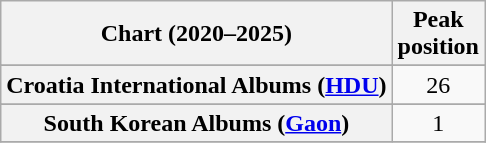<table class="wikitable sortable plainrowheaders" style="text-align:center">
<tr>
<th scope="col">Chart (2020–2025)</th>
<th scope="col">Peak<br>position</th>
</tr>
<tr>
</tr>
<tr>
</tr>
<tr>
<th scope="row">Croatia International Albums (<a href='#'>HDU</a>)</th>
<td>26</td>
</tr>
<tr>
</tr>
<tr>
</tr>
<tr>
</tr>
<tr>
<th scope="row">South Korean Albums (<a href='#'>Gaon</a>)</th>
<td>1</td>
</tr>
<tr>
</tr>
</table>
